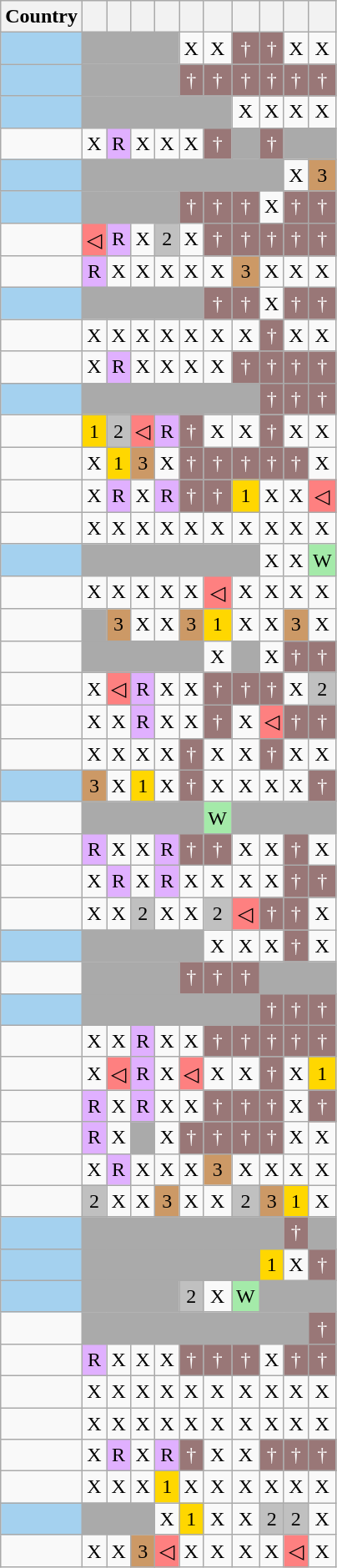<table class="wikitable collapsible collapsed" style="margin:10px;text-align:center;">
<tr>
<th scope="col">Country</th>
<th scope="col"></th>
<th scope="col"></th>
<th scope="col"></th>
<th scope="col"></th>
<th scope="col"></th>
<th scope="col"></th>
<th scope="col"></th>
<th scope="col"></th>
<th scope="col"></th>
<th scope="col"></th>
</tr>
<tr>
<td bgcolor="#A4D1EF" align=left> </td>
<td bgcolor="#AAA" colspan=4></td>
<td>X</td>
<td>X</td>
<td style="background:#977;color:white;">†</td>
<td style="background:#977;color:white;">†</td>
<td>X</td>
<td>X</td>
</tr>
<tr>
<td bgcolor="#A4D1EF" align=left> </td>
<td bgcolor="#AAA" colspan=4></td>
<td style="background:#977;color:white;">†</td>
<td style="background:#977;color:white;">†</td>
<td style="background:#977;color:white;">†</td>
<td style="background:#977;color:white;">†</td>
<td style="background:#977;color:white;">†</td>
<td style="background:#977;color:white;">†</td>
</tr>
<tr>
<td bgcolor="#A4D1EF" align=left> </td>
<td bgcolor="#AAA" colspan=6></td>
<td>X</td>
<td>X</td>
<td>X</td>
<td>X</td>
</tr>
<tr>
<td align=left></td>
<td>X</td>
<td bgcolor="#E0B0FF">R</td>
<td>X</td>
<td>X</td>
<td>X</td>
<td style="background:#977;color:white;">†</td>
<td bgcolor="#AAA"></td>
<td style="background:#977;color:white;">†</td>
<td bgcolor="#AAA" colspan=2></td>
</tr>
<tr>
<td bgcolor="#A4D1EF" align=left> </td>
<td bgcolor="#AAA" colspan=8></td>
<td>X</td>
<td style="background:#c96;">3</td>
</tr>
<tr>
<td bgcolor="#A4D1EF" align=left> </td>
<td bgcolor="#AAA" colspan=4></td>
<td style="background:#977;color:white;">†</td>
<td style="background:#977;color:white;">†</td>
<td style="background:#977;color:white;">†</td>
<td>X</td>
<td style="background:#977;color:white;">†</td>
<td style="background:#977;color:white;">†</td>
</tr>
<tr>
<td align=left></td>
<td bgcolor="#FE8080">◁</td>
<td bgcolor="#E0B0FF">R</td>
<td>X</td>
<td style="background:silver">2</td>
<td>X</td>
<td style="background:#977;color:white;">†</td>
<td style="background:#977;color:white;">†</td>
<td style="background:#977;color:white;">†</td>
<td style="background:#977;color:white;">†</td>
<td style="background:#977;color:white;">†</td>
</tr>
<tr>
<td align=left></td>
<td bgcolor="#E0B0FF">R</td>
<td>X</td>
<td>X</td>
<td>X</td>
<td>X</td>
<td>X</td>
<td style="background:#c96;">3</td>
<td>X</td>
<td>X</td>
<td>X</td>
</tr>
<tr>
<td bgcolor="#A4D1EF" align=left> </td>
<td bgcolor="#AAA" colspan=5></td>
<td style="background:#977;color:white;">†</td>
<td style="background:#977;color:white;">†</td>
<td>X</td>
<td style="background:#977;color:white;">†</td>
<td style="background:#977;color:white;">†</td>
</tr>
<tr>
<td align=left></td>
<td>X</td>
<td>X</td>
<td>X</td>
<td>X</td>
<td>X</td>
<td>X</td>
<td>X</td>
<td style="background:#977;color:white;">†</td>
<td>X</td>
<td>X</td>
</tr>
<tr>
<td align=left> </td>
<td>X</td>
<td bgcolor="#E0B0FF">R</td>
<td>X</td>
<td>X</td>
<td>X</td>
<td>X</td>
<td style="background:#977;color:white;">†</td>
<td style="background:#977;color:white;">†</td>
<td style="background:#977;color:white;">†</td>
<td style="background:#977;color:white;">†</td>
</tr>
<tr>
<td bgcolor="#A4D1EF" align=left> </td>
<td bgcolor="#AAA" colspan=7></td>
<td style="background:#977;color:white;">†</td>
<td style="background:#977;color:white;">†</td>
<td style="background:#977;color:white;">†</td>
</tr>
<tr>
<td align=left></td>
<td style="background:gold">1</td>
<td style="background:silver">2</td>
<td bgcolor="#FE8080">◁</td>
<td bgcolor="#E0B0FF">R</td>
<td style="background:#977;color:white;">†</td>
<td>X</td>
<td>X</td>
<td style="background:#977;color:white;">†</td>
<td>X</td>
<td>X</td>
</tr>
<tr>
<td align=left></td>
<td>X</td>
<td style="background:gold">1</td>
<td style="background:#c96;">3</td>
<td>X</td>
<td style="background:#977;color:white;">†</td>
<td style="background:#977;color:white;">†</td>
<td style="background:#977;color:white;">†</td>
<td style="background:#977;color:white;">†</td>
<td style="background:#977;color:white;">†</td>
<td>X</td>
</tr>
<tr>
<td align=left></td>
<td>X</td>
<td bgcolor="#E0B0FF">R</td>
<td>X</td>
<td bgcolor="#E0B0FF">R</td>
<td style="background:#977;color:white;">†</td>
<td style="background:#977;color:white;">†</td>
<td style="background:gold">1</td>
<td>X</td>
<td>X</td>
<td bgcolor="#FE8080">◁</td>
</tr>
<tr>
<td align=left></td>
<td>X</td>
<td>X</td>
<td>X</td>
<td>X</td>
<td>X</td>
<td>X</td>
<td>X</td>
<td>X</td>
<td>X</td>
<td>X</td>
</tr>
<tr>
<td bgcolor="#A4D1EF" align=left> </td>
<td bgcolor="#AAA" colspan=7></td>
<td>X</td>
<td>X</td>
<td style="background:#A4EAA9;">W</td>
</tr>
<tr>
<td align=left></td>
<td>X</td>
<td>X</td>
<td>X</td>
<td>X</td>
<td>X</td>
<td bgcolor="#FE8080">◁</td>
<td>X</td>
<td>X</td>
<td>X</td>
<td>X</td>
</tr>
<tr>
<td align=left></td>
<td bgcolor="#AAA"></td>
<td style="background:#c96;">3</td>
<td>X</td>
<td>X</td>
<td style="background:#c96;">3</td>
<td style="background:gold">1</td>
<td>X</td>
<td>X</td>
<td style="background:#c96;">3</td>
<td>X</td>
</tr>
<tr>
<td align=left></td>
<td bgcolor="#AAA" colspan=5></td>
<td>X</td>
<td bgcolor="#AAA"></td>
<td>X</td>
<td style="background:#977;color:white;">†</td>
<td style="background:#977;color:white;">†</td>
</tr>
<tr>
<td align=left></td>
<td>X</td>
<td bgcolor="#FE8080">◁</td>
<td bgcolor="#E0B0FF">R</td>
<td>X</td>
<td>X</td>
<td style="background:#977;color:white;">†</td>
<td style="background:#977;color:white;">†</td>
<td style="background:#977;color:white;">†</td>
<td>X</td>
<td style="background:silver">2</td>
</tr>
<tr>
<td align=left></td>
<td>X</td>
<td>X</td>
<td bgcolor="#E0B0FF">R</td>
<td>X</td>
<td>X</td>
<td style="background:#977;color:white;">†</td>
<td>X</td>
<td bgcolor="#FE8080">◁</td>
<td style="background:#977;color:white;">†</td>
<td style="background:#977;color:white;">†</td>
</tr>
<tr>
<td align=left></td>
<td>X</td>
<td>X</td>
<td>X</td>
<td>X</td>
<td style="background:#977;color:white;">†</td>
<td>X</td>
<td>X</td>
<td style="background:#977;color:white;">†</td>
<td>X</td>
<td>X</td>
</tr>
<tr>
<td bgcolor="#A4D1EF" align=left> </td>
<td style="background:#c96;">3</td>
<td>X</td>
<td style="background:gold">1</td>
<td>X</td>
<td style="background:#977;color:white;">†</td>
<td>X</td>
<td>X</td>
<td>X</td>
<td>X</td>
<td style="background:#977;color:white;">†</td>
</tr>
<tr>
<td align=left></td>
<td bgcolor="#AAA" colspan=5></td>
<td style="background:#A4EAA9;">W</td>
<td bgcolor="#AAA" colspan=4></td>
</tr>
<tr>
<td align=left> </td>
<td bgcolor="#E0B0FF">R</td>
<td>X</td>
<td>X</td>
<td bgcolor="#E0B0FF">R</td>
<td style="background:#977;color:white;">†</td>
<td style="background:#977;color:white;">†</td>
<td>X</td>
<td>X</td>
<td style="background:#977;color:white;">†</td>
<td>X</td>
</tr>
<tr>
<td align=left></td>
<td>X</td>
<td bgcolor="#E0B0FF">R</td>
<td>X</td>
<td bgcolor="#E0B0FF">R</td>
<td>X</td>
<td>X</td>
<td>X</td>
<td>X</td>
<td style="background:#977;color:white;">†</td>
<td style="background:#977;color:white;">†</td>
</tr>
<tr>
<td align=left></td>
<td>X</td>
<td>X</td>
<td style="background:silver">2</td>
<td>X</td>
<td>X</td>
<td style="background:silver">2</td>
<td bgcolor="#FE8080">◁</td>
<td style="background:#977;color:white;">†</td>
<td style="background:#977;color:white;">†</td>
<td>X</td>
</tr>
<tr>
<td bgcolor="#A4D1EF" align=left> </td>
<td bgcolor="#AAA" colspan=5></td>
<td>X</td>
<td>X</td>
<td>X</td>
<td style="background:#977;color:white;">†</td>
<td>X</td>
</tr>
<tr>
<td align=left></td>
<td bgcolor="#AAA" colspan=4></td>
<td style="background:#977;color:white;">†</td>
<td style="background:#977;color:white;">†</td>
<td style="background:#977;color:white;">†</td>
<td bgcolor="#AAA" colspan=3></td>
</tr>
<tr>
<td bgcolor="#A4D1EF" align=left> </td>
<td bgcolor="#AAA" colspan=7></td>
<td style="background:#977;color:white;">†</td>
<td style="background:#977;color:white;">†</td>
<td style="background:#977;color:white;">†</td>
</tr>
<tr>
<td align=left></td>
<td>X</td>
<td>X</td>
<td bgcolor="#E0B0FF">R</td>
<td>X</td>
<td>X</td>
<td style="background:#977;color:white;">†</td>
<td style="background:#977;color:white;">†</td>
<td style="background:#977;color:white;">†</td>
<td style="background:#977;color:white;">†</td>
<td style="background:#977;color:white;">†</td>
</tr>
<tr>
<td align=left></td>
<td>X</td>
<td bgcolor="#FE8080">◁</td>
<td bgcolor="#E0B0FF">R</td>
<td>X</td>
<td bgcolor="#FE8080">◁</td>
<td>X</td>
<td>X</td>
<td style="background:#977;color:white;">†</td>
<td>X</td>
<td style="background:gold">1</td>
</tr>
<tr>
<td align=left></td>
<td bgcolor="#E0B0FF">R</td>
<td>X</td>
<td bgcolor="#E0B0FF">R</td>
<td>X</td>
<td>X</td>
<td style="background:#977;color:white;">†</td>
<td style="background:#977;color:white;">†</td>
<td style="background:#977;color:white;">†</td>
<td>X</td>
<td style="background:#977;color:white;">†</td>
</tr>
<tr>
<td align=left></td>
<td bgcolor="#E0B0FF">R</td>
<td>X</td>
<td bgcolor="#AAA"></td>
<td>X</td>
<td style="background:#977;color:white;">†</td>
<td style="background:#977;color:white;">†</td>
<td style="background:#977;color:white;">†</td>
<td style="background:#977;color:white;">†</td>
<td>X</td>
<td>X</td>
</tr>
<tr>
<td align=left></td>
<td>X</td>
<td bgcolor="#E0B0FF">R</td>
<td>X</td>
<td>X</td>
<td>X</td>
<td style="background:#c96;">3</td>
<td>X</td>
<td>X</td>
<td>X</td>
<td>X</td>
</tr>
<tr>
<td align=left></td>
<td style="background:silver">2</td>
<td>X</td>
<td>X</td>
<td style="background:#c96;">3</td>
<td>X</td>
<td>X</td>
<td style="background:silver">2</td>
<td style="background:#c96;">3</td>
<td style="background:gold">1</td>
<td>X</td>
</tr>
<tr>
<td bgcolor="#A4D1EF" align=left> </td>
<td bgcolor="#AAA" colspan=8></td>
<td style="background:#977;color:white;">†</td>
<td bgcolor="#AAA"></td>
</tr>
<tr>
<td bgcolor="#A4D1EF" align=left> </td>
<td bgcolor="#AAA" colspan=7></td>
<td style="background:gold">1</td>
<td>X</td>
<td style="background:#977;color:white;">†</td>
</tr>
<tr>
<td bgcolor="#A4D1EF" align=left> </td>
<td bgcolor="#AAA" colspan=4></td>
<td style="background:silver">2</td>
<td>X</td>
<td style="background:#A4EAA9;">W</td>
<td bgcolor="#AAA" colspan=3></td>
</tr>
<tr>
<td align=left></td>
<td bgcolor="#AAA" colspan=9></td>
<td style="background:#977;color:white;">†</td>
</tr>
<tr>
<td align=left></td>
<td bgcolor="#E0B0FF">R</td>
<td>X</td>
<td>X</td>
<td>X</td>
<td style="background:#977;color:white;">†</td>
<td style="background:#977;color:white;">†</td>
<td style="background:#977;color:white;">†</td>
<td>X</td>
<td style="background:#977;color:white;">†</td>
<td style="background:#977;color:white;">†</td>
</tr>
<tr>
<td align=left></td>
<td>X</td>
<td>X</td>
<td>X</td>
<td>X</td>
<td>X</td>
<td>X</td>
<td>X</td>
<td>X</td>
<td>X</td>
<td>X</td>
</tr>
<tr>
<td align=left></td>
<td>X</td>
<td>X</td>
<td>X</td>
<td>X</td>
<td>X</td>
<td>X</td>
<td>X</td>
<td>X</td>
<td>X</td>
<td>X</td>
</tr>
<tr>
<td align=left></td>
<td>X</td>
<td bgcolor="#E0B0FF">R</td>
<td>X</td>
<td bgcolor="#E0B0FF">R</td>
<td style="background:#977;color:white;">†</td>
<td>X</td>
<td>X</td>
<td style="background:#977;color:white;">†</td>
<td style="background:#977;color:white;">†</td>
<td style="background:#977;color:white;">†</td>
</tr>
<tr>
<td align=left></td>
<td>X</td>
<td>X</td>
<td>X</td>
<td style="background:gold">1</td>
<td>X</td>
<td>X</td>
<td>X</td>
<td>X</td>
<td>X</td>
<td>X</td>
</tr>
<tr>
<td bgcolor="#A4D1EF" align=left> </td>
<td bgcolor="#AAA" colspan=3></td>
<td>X</td>
<td style="background:gold">1</td>
<td>X</td>
<td>X</td>
<td style="background:silver">2</td>
<td style="background:silver">2</td>
<td>X</td>
</tr>
<tr>
<td align=left></td>
<td>X</td>
<td>X</td>
<td style="background:#c96;">3</td>
<td bgcolor="#FE8080">◁</td>
<td>X</td>
<td>X</td>
<td>X</td>
<td>X</td>
<td bgcolor="#FE8080">◁</td>
<td>X</td>
</tr>
</table>
